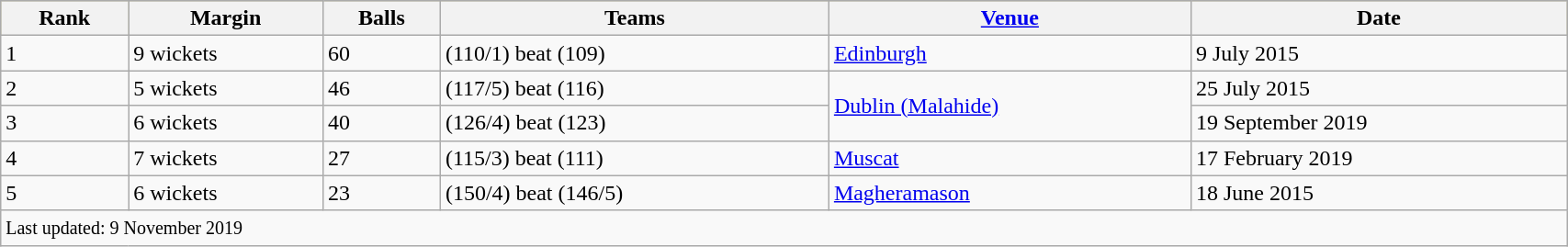<table class="wikitable" style="width:90%;">
<tr style="background:#bdb76b;">
<th>Rank</th>
<th>Margin</th>
<th>Balls</th>
<th>Teams</th>
<th><a href='#'>Venue</a></th>
<th>Date</th>
</tr>
<tr>
<td>1</td>
<td>9 wickets</td>
<td>60</td>
<td> (110/1) beat  (109)</td>
<td><a href='#'>Edinburgh</a></td>
<td>9 July 2015</td>
</tr>
<tr>
<td>2</td>
<td>5 wickets</td>
<td>46</td>
<td> (117/5) beat  (116)</td>
<td rowspan=2><a href='#'>Dublin (Malahide)</a></td>
<td>25 July 2015</td>
</tr>
<tr>
<td>3</td>
<td>6 wickets</td>
<td>40</td>
<td> (126/4) beat  (123)</td>
<td>19 September 2019</td>
</tr>
<tr>
<td>4</td>
<td>7 wickets</td>
<td>27</td>
<td> (115/3) beat  (111)</td>
<td><a href='#'>Muscat</a></td>
<td>17 February 2019</td>
</tr>
<tr>
<td>5</td>
<td>6 wickets</td>
<td>23</td>
<td> (150/4) beat  (146/5)</td>
<td><a href='#'>Magheramason</a></td>
<td>18 June 2015</td>
</tr>
<tr>
<td colspan=6><small>Last updated: 9 November 2019</small></td>
</tr>
</table>
